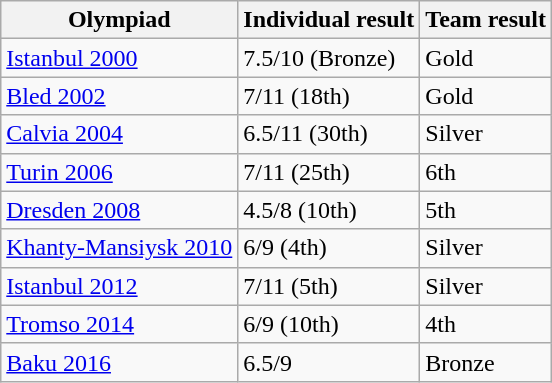<table class="wikitable" style="text-align: left;">
<tr>
<th>Olympiad</th>
<th>Individual result</th>
<th>Team result</th>
</tr>
<tr>
<td><a href='#'>Istanbul 2000</a></td>
<td>7.5/10 (Bronze)</td>
<td>Gold</td>
</tr>
<tr>
<td><a href='#'>Bled 2002</a></td>
<td>7/11 (18th)</td>
<td>Gold</td>
</tr>
<tr>
<td><a href='#'>Calvia 2004</a></td>
<td>6.5/11 (30th)</td>
<td>Silver</td>
</tr>
<tr>
<td><a href='#'>Turin 2006</a></td>
<td>7/11 (25th)</td>
<td>6th</td>
</tr>
<tr>
<td><a href='#'>Dresden 2008</a></td>
<td>4.5/8 (10th)</td>
<td>5th</td>
</tr>
<tr>
<td><a href='#'>Khanty-Mansiysk 2010</a></td>
<td>6/9 (4th)</td>
<td>Silver</td>
</tr>
<tr>
<td><a href='#'>Istanbul 2012</a></td>
<td>7/11 (5th)</td>
<td>Silver</td>
</tr>
<tr>
<td><a href='#'>Tromso 2014</a></td>
<td>6/9 (10th)</td>
<td>4th</td>
</tr>
<tr>
<td><a href='#'>Baku 2016</a></td>
<td>6.5/9</td>
<td>Bronze</td>
</tr>
</table>
